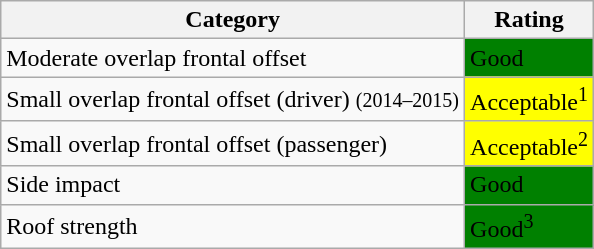<table class="wikitable">
<tr>
<th>Category</th>
<th>Rating</th>
</tr>
<tr>
<td>Moderate overlap frontal offset</td>
<td style="background: green">Good</td>
</tr>
<tr>
<td>Small overlap frontal offset (driver) <small>(2014–2015)</small></td>
<td style="background: yellow">Acceptable<sup>1</sup></td>
</tr>
<tr>
<td>Small overlap frontal offset (passenger)</td>
<td style="background: yellow">Acceptable<sup>2</sup></td>
</tr>
<tr>
<td>Side impact</td>
<td style="background: green">Good</td>
</tr>
<tr>
<td>Roof strength</td>
<td style="background: green">Good<sup>3</sup></td>
</tr>
</table>
